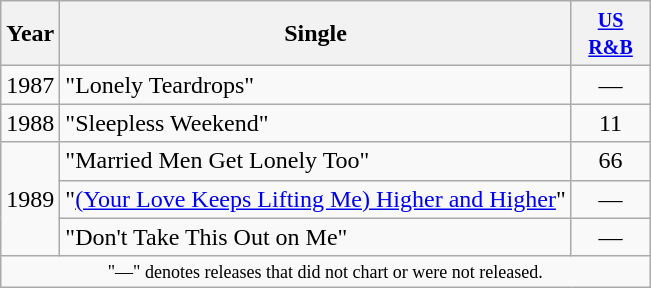<table class="wikitable">
<tr>
<th>Year</th>
<th>Single</th>
<th style="width:45px;"><small><a href='#'>US R&B</a></small><br></th>
</tr>
<tr>
<td rowspan="1">1987</td>
<td>"Lonely Teardrops"</td>
<td align=center>—</td>
</tr>
<tr>
<td rowspan="1">1988</td>
<td>"Sleepless Weekend"</td>
<td align=center>11</td>
</tr>
<tr>
<td rowspan="3">1989</td>
<td>"Married Men Get Lonely Too"</td>
<td align=center>66</td>
</tr>
<tr>
<td>"<a href='#'>(Your Love Keeps Lifting Me) Higher and Higher</a>"</td>
<td align=center>—</td>
</tr>
<tr>
<td>"Don't Take This Out on Me"</td>
<td align=center>—</td>
</tr>
<tr>
<td colspan="6" style="text-align:center; font-size:9pt;">"—" denotes releases that did not chart or were not released.</td>
</tr>
</table>
